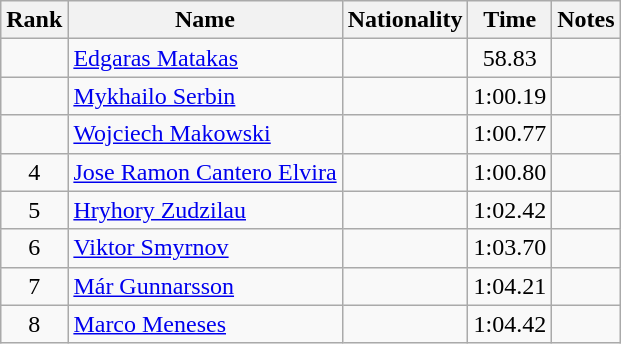<table class="wikitable sortable" style="text-align:center">
<tr>
<th>Rank</th>
<th>Name</th>
<th>Nationality</th>
<th>Time</th>
<th>Notes</th>
</tr>
<tr>
<td></td>
<td align=left><a href='#'>Edgaras Matakas</a></td>
<td align=left></td>
<td>58.83</td>
<td></td>
</tr>
<tr>
<td></td>
<td align=left><a href='#'>Mykhailo Serbin</a></td>
<td align=left></td>
<td>1:00.19</td>
<td></td>
</tr>
<tr>
<td></td>
<td align=left><a href='#'>Wojciech Makowski</a></td>
<td align=left></td>
<td>1:00.77</td>
<td></td>
</tr>
<tr>
<td>4</td>
<td align=left><a href='#'>Jose Ramon Cantero Elvira</a></td>
<td align=left></td>
<td>1:00.80</td>
<td></td>
</tr>
<tr>
<td>5</td>
<td align=left><a href='#'>Hryhory Zudzilau</a></td>
<td align=left></td>
<td>1:02.42</td>
<td></td>
</tr>
<tr>
<td>6</td>
<td align=left><a href='#'>Viktor Smyrnov</a></td>
<td align=left></td>
<td>1:03.70</td>
<td></td>
</tr>
<tr>
<td>7</td>
<td align=left><a href='#'>Már Gunnarsson</a></td>
<td align=left></td>
<td>1:04.21</td>
<td></td>
</tr>
<tr>
<td>8</td>
<td align=left><a href='#'>Marco Meneses</a></td>
<td align=left></td>
<td>1:04.42</td>
<td></td>
</tr>
</table>
